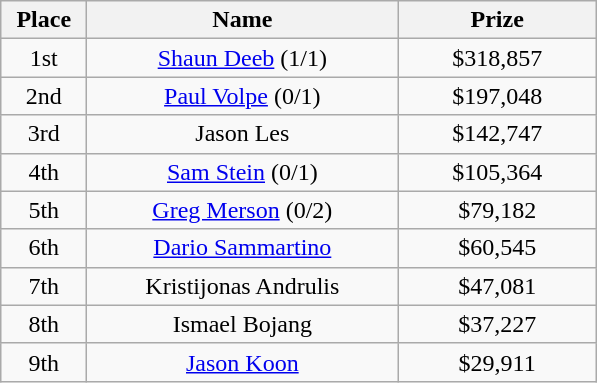<table class="wikitable">
<tr>
<th width="50">Place</th>
<th width="200">Name</th>
<th width="125">Prize</th>
</tr>
<tr>
<td align = "center">1st</td>
<td align = "center"><a href='#'>Shaun Deeb</a> (1/1)</td>
<td align = "center">$318,857</td>
</tr>
<tr>
<td align = "center">2nd</td>
<td align = "center"><a href='#'>Paul Volpe</a> (0/1)</td>
<td align = "center">$197,048</td>
</tr>
<tr>
<td align = "center">3rd</td>
<td align = "center">Jason Les</td>
<td align = "center">$142,747</td>
</tr>
<tr>
<td align = "center">4th</td>
<td align = "center"><a href='#'>Sam Stein</a> (0/1)</td>
<td align = "center">$105,364</td>
</tr>
<tr>
<td align = "center">5th</td>
<td align = "center"><a href='#'>Greg Merson</a> (0/2)</td>
<td align = "center">$79,182</td>
</tr>
<tr>
<td align = "center">6th</td>
<td align = "center"><a href='#'>Dario Sammartino</a></td>
<td align = "center">$60,545</td>
</tr>
<tr>
<td align = "center">7th</td>
<td align = "center">Kristijonas Andrulis</td>
<td align = "center">$47,081</td>
</tr>
<tr>
<td align = "center">8th</td>
<td align = "center">Ismael Bojang</td>
<td align = "center">$37,227</td>
</tr>
<tr>
<td align = "center">9th</td>
<td align = "center"><a href='#'>Jason Koon</a></td>
<td align = "center">$29,911</td>
</tr>
</table>
